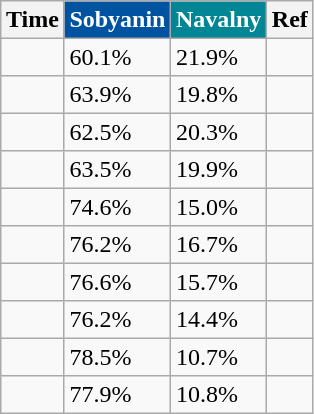<table class="sortable collapsible floatright" cellpadding=3 rules=all style="background:#f9f9f9; border:1px #aaa solid">
<tr style="background:#f3f3f3;">
<th>Time</th>
<th style="color:#fff; background: #0053A0">Sobyanin</th>
<th style="color:#fff; background: #008695">Navalny</th>
<th scope="col" class="unsortable">Ref</th>
</tr>
<tr>
<td></td>
<td>60.1%</td>
<td>21.9%</td>
<td></td>
</tr>
<tr>
<td></td>
<td>63.9%</td>
<td>19.8%</td>
<td></td>
</tr>
<tr>
<td></td>
<td>62.5%</td>
<td>20.3%</td>
<td></td>
</tr>
<tr>
<td></td>
<td>63.5%</td>
<td>19.9%</td>
<td></td>
</tr>
<tr>
<td></td>
<td>74.6%</td>
<td>15.0%</td>
<td></td>
</tr>
<tr>
<td></td>
<td>76.2%</td>
<td>16.7%</td>
<td></td>
</tr>
<tr>
<td></td>
<td>76.6%</td>
<td>15.7%</td>
<td></td>
</tr>
<tr>
<td></td>
<td>76.2%</td>
<td>14.4%</td>
<td></td>
</tr>
<tr>
<td></td>
<td>78.5%</td>
<td>10.7%</td>
<td></td>
</tr>
<tr>
<td></td>
<td>77.9%</td>
<td>10.8%</td>
<td></td>
</tr>
</table>
